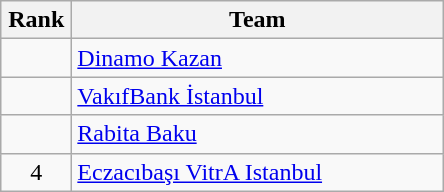<table class="wikitable" style="text-align: center;">
<tr>
<th width=40>Rank</th>
<th width=240>Team</th>
</tr>
<tr align=center>
<td></td>
<td style="text-align:left;"> <a href='#'>Dinamo Kazan</a></td>
</tr>
<tr align=center>
<td></td>
<td style="text-align:left;"> <a href='#'>VakıfBank İstanbul</a></td>
</tr>
<tr align=center>
<td></td>
<td style="text-align:left;"> <a href='#'>Rabita Baku</a></td>
</tr>
<tr align=center>
<td>4</td>
<td style="text-align:left;"> <a href='#'>Eczacıbaşı VitrA Istanbul</a></td>
</tr>
</table>
